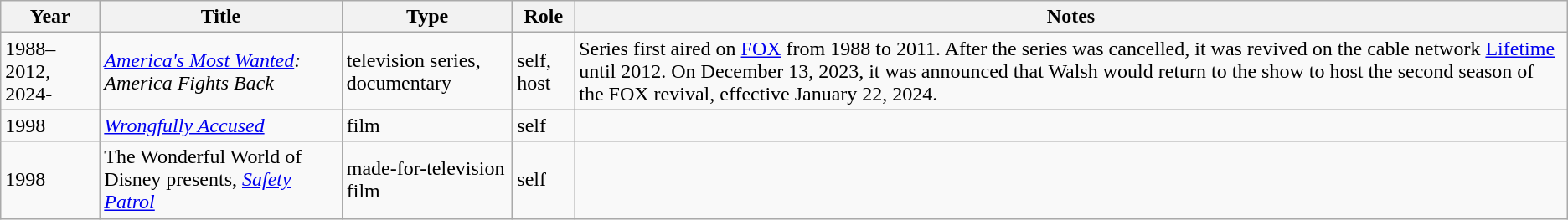<table class="wikitable">
<tr>
<th>Year</th>
<th>Title</th>
<th>Type</th>
<th>Role</th>
<th>Notes</th>
</tr>
<tr>
<td>1988–2012, 2024-</td>
<td><em><a href='#'>America's Most Wanted</a>: America Fights Back</em></td>
<td>television series, documentary</td>
<td>self, host</td>
<td>Series first aired on <a href='#'>FOX</a> from 1988 to 2011. After the series was cancelled, it was revived on the cable network <a href='#'>Lifetime</a> until 2012. On December 13, 2023, it was announced that Walsh would return to the show to host the second season of the FOX revival, effective January 22, 2024.</td>
</tr>
<tr>
<td>1998</td>
<td><em><a href='#'>Wrongfully Accused</a></em></td>
<td>film</td>
<td>self</td>
<td></td>
</tr>
<tr>
<td>1998</td>
<td>The Wonderful World of Disney presents, <em><a href='#'>Safety Patrol</a></em></td>
<td>made-for-television film</td>
<td>self</td>
<td></td>
</tr>
</table>
